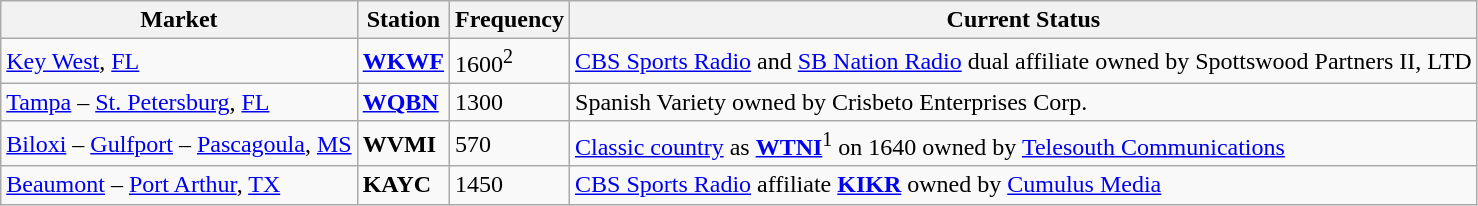<table class="wikitable sortable">
<tr>
<th>Market</th>
<th>Station</th>
<th>Frequency</th>
<th>Current Status</th>
</tr>
<tr>
<td><a href='#'>Key West</a>, <a href='#'>FL</a></td>
<td><strong><a href='#'>WKWF</a></strong></td>
<td>1600<sup>2</sup></td>
<td><a href='#'>CBS Sports Radio</a> and <a href='#'>SB Nation Radio</a> dual affiliate owned by Spottswood Partners II, LTD</td>
</tr>
<tr>
<td><a href='#'>Tampa</a> – <a href='#'>St. Petersburg</a>, <a href='#'>FL</a></td>
<td><strong><a href='#'>WQBN</a></strong></td>
<td>1300</td>
<td>Spanish Variety owned by Crisbeto Enterprises Corp.</td>
</tr>
<tr>
<td><a href='#'>Biloxi</a> – <a href='#'>Gulfport</a> – <a href='#'>Pascagoula</a>, <a href='#'>MS</a></td>
<td><strong>WVMI</strong></td>
<td>570</td>
<td><a href='#'>Classic country</a> as <strong><a href='#'>WTNI</a></strong><sup>1</sup> on 1640 owned by <a href='#'>Telesouth Communications</a></td>
</tr>
<tr>
<td><a href='#'>Beaumont</a> – <a href='#'>Port Arthur</a>, <a href='#'>TX</a></td>
<td><strong>KAYC</strong></td>
<td>1450</td>
<td><a href='#'>CBS Sports Radio</a> affiliate <strong><a href='#'>KIKR</a></strong> owned by <a href='#'>Cumulus Media</a></td>
</tr>
</table>
